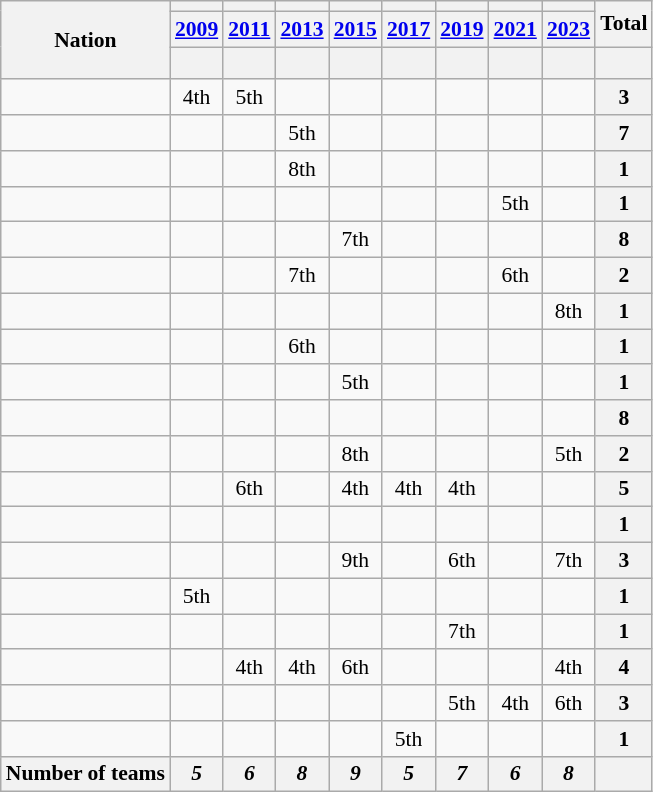<table class="wikitable plainrowheaders sortable" style="text-align:center; font-size:90%">
<tr>
<th scope="col" rowspan="3">Nation</th>
<th></th>
<th></th>
<th></th>
<th></th>
<th></th>
<th></th>
<th></th>
<th></th>
<th scope="col" rowspan="2">Total</th>
</tr>
<tr>
<th><a href='#'>2009</a></th>
<th><a href='#'>2011</a></th>
<th><a href='#'>2013</a></th>
<th><a href='#'>2015</a></th>
<th><a href='#'>2017</a></th>
<th><a href='#'>2019</a></th>
<th><a href='#'>2021</a></th>
<th><a href='#'>2023</a></th>
</tr>
<tr>
<th height=15px></th>
<th></th>
<th></th>
<th></th>
<th></th>
<th></th>
<th></th>
<th></th>
<th></th>
</tr>
<tr>
<td align=left></td>
<td>4th</td>
<td>5th</td>
<td data-sort-value="99"></td>
<td data-sort-value="99"></td>
<td data-sort-value="99"></td>
<td data-sort-value="99"></td>
<td data-sort-value="3"></td>
<td data-sort-value="99"></td>
<th>3</th>
</tr>
<tr>
<td align=left></td>
<td data-sort-value="3"></td>
<td data-sort-value="3"></td>
<td>5th</td>
<td data-sort-value="3"></td>
<td data-sort-value="2"></td>
<td data-sort-value="3"></td>
<td data-sort-value="99"></td>
<td data-sort-value="3"></td>
<th>7</th>
</tr>
<tr>
<td align=left></td>
<td data-sort-value="99"></td>
<td data-sort-value="99"></td>
<td>8th</td>
<td data-sort-value="99"></td>
<td data-sort-value="99"></td>
<td data-sort-value="99"></td>
<td data-sort-value="99"></td>
<td data-sort-value="99"></td>
<th>1</th>
</tr>
<tr>
<td align=left></td>
<td data-sort-value="99"></td>
<td data-sort-value="99"></td>
<td data-sort-value="99"></td>
<td data-sort-value="99"></td>
<td data-sort-value="99"></td>
<td data-sort-value="99"></td>
<td>5th</td>
<td data-sort-value="99"></td>
<th>1</th>
</tr>
<tr>
<td align=left></td>
<td data-sort-value="2"></td>
<td data-sort-value="2"></td>
<td data-sort-value="2"></td>
<td>7th</td>
<td data-sort-value="3"></td>
<td data-sort-value="2"></td>
<td data-sort-value="2"></td>
<td data-sort-value="2"></td>
<th>8</th>
</tr>
<tr>
<td align=left></td>
<td data-sort-value="99"></td>
<td data-sort-value="99"></td>
<td>7th</td>
<td data-sort-value="99"></td>
<td data-sort-value="99"></td>
<td data-sort-value="99"></td>
<td>6th</td>
<td data-sort-value="99"></td>
<th>2</th>
</tr>
<tr>
<td align=left></td>
<td data-sort-value="99"></td>
<td data-sort-value="99"></td>
<td data-sort-value="99"></td>
<td data-sort-value="99"></td>
<td data-sort-value="99"></td>
<td data-sort-value="99"></td>
<td data-sort-value="99"></td>
<td>8th</td>
<th>1</th>
</tr>
<tr>
<td align="left"></td>
<td data-sort-value="99"></td>
<td data-sort-value="99"></td>
<td>6th</td>
<td data-sort-value="99"></td>
<td data-sort-value="99"></td>
<td data-sort-value="99"></td>
<td data-sort-value="99"></td>
<td data-sort-value="99"></td>
<th>1</th>
</tr>
<tr>
<td align="left"></td>
<td data-sort-value="99"></td>
<td data-sort-value="99"></td>
<td data-sort-value="99"></td>
<td>5th</td>
<td data-sort-value="99"></td>
<td data-sort-value="99"></td>
<td data-sort-value="99"></td>
<td data-sort-value="99"></td>
<th>1</th>
</tr>
<tr>
<td align="left"></td>
<td data-sort-value="1"></td>
<td data-sort-value="1"></td>
<td data-sort-value="1"></td>
<td data-sort-value="1"></td>
<td data-sort-value="1"></td>
<td data-sort-value="1"></td>
<td data-sort-value="1"></td>
<td data-sort-value="1"></td>
<th>8</th>
</tr>
<tr>
<td align="left"></td>
<td data-sort-value="99"></td>
<td data-sort-value="99"></td>
<td data-sort-value="99"></td>
<td>8th</td>
<td data-sort-value="99"></td>
<td data-sort-value="99"></td>
<td data-sort-value="99"></td>
<td>5th</td>
<th>2</th>
</tr>
<tr>
<td align="left"></td>
<td data-sort-value="99"></td>
<td>6th</td>
<td data-sort-value="3"></td>
<td>4th</td>
<td>4th</td>
<td>4th</td>
<td data-sort-value="99"></td>
<td data-sort-value="99"></td>
<th>5</th>
</tr>
<tr>
<td align="left"></td>
<td data-sort-value="99"></td>
<td data-sort-value="99"></td>
<td data-sort-value="99"></td>
<td data-sort-value="2"></td>
<td data-sort-value="99"></td>
<td data-sort-value="99"></td>
<td data-sort-value="99"></td>
<td data-sort-value="99"></td>
<th>1</th>
</tr>
<tr>
<td align="left"></td>
<td data-sort-value="99"></td>
<td data-sort-value="99"></td>
<td data-sort-value="99"></td>
<td>9th</td>
<td data-sort-value="99"></td>
<td>6th</td>
<td data-sort-value="99"></td>
<td>7th</td>
<th>3</th>
</tr>
<tr>
<td align="left"></td>
<td>5th</td>
<td data-sort-value="99"></td>
<td data-sort-value="99"></td>
<td data-sort-value="99"></td>
<td data-sort-value="99"></td>
<td data-sort-value="99"></td>
<td data-sort-value="99"></td>
<td data-sort-value="99"></td>
<th>1</th>
</tr>
<tr>
<td align="left"></td>
<td data-sort-value="99"></td>
<td data-sort-value="99"></td>
<td data-sort-value="99"></td>
<td data-sort-value="99"></td>
<td data-sort-value="99"></td>
<td>7th</td>
<td data-sort-value="99"></td>
<td data-sort-value="99"></td>
<th>1</th>
</tr>
<tr>
<td align="left"></td>
<td data-sort-value="99"></td>
<td>4th</td>
<td>4th</td>
<td>6th</td>
<td data-sort-value="99"></td>
<td data-sort-value="99"></td>
<td data-sort-value="99"></td>
<td>4th</td>
<th>4</th>
</tr>
<tr>
<td align="left"></td>
<td data-sort-value="99"></td>
<td data-sort-value="99"></td>
<td data-sort-value="99"></td>
<td data-sort-value="99"></td>
<td data-sort-value="99"></td>
<td>5th</td>
<td>4th</td>
<td>6th</td>
<th>3</th>
</tr>
<tr>
<td align="left"></td>
<td data-sort-value="99"></td>
<td data-sort-value="99"></td>
<td data-sort-value="99"></td>
<td data-sort-value="99"></td>
<td>5th</td>
<td data-sort-value="99"></td>
<td data-sort-value="99"></td>
<td data-sort-value="99"></td>
<th>1</th>
</tr>
<tr>
<th>Number of teams</th>
<th><em>5</em></th>
<th><em>6</em></th>
<th><em>8</em></th>
<th><em>9</em></th>
<th><em>5</em></th>
<th><em>7</em></th>
<th><em>6</em></th>
<th><em>8</em></th>
<th></th>
</tr>
</table>
